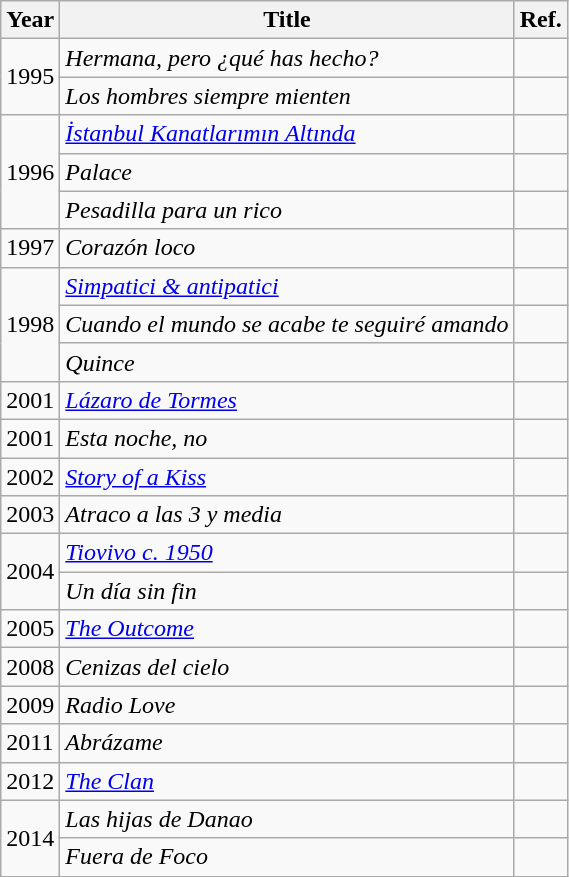<table class="wikitable">
<tr>
<th>Year</th>
<th>Title</th>
<th>Ref.</th>
</tr>
<tr>
<td rowspan="2">1995</td>
<td><em>Hermana, pero ¿qué has hecho?</em></td>
<td></td>
</tr>
<tr>
<td><em>Los hombres siempre mienten</em></td>
<td></td>
</tr>
<tr>
<td rowspan="3">1996</td>
<td><em><a href='#'>İstanbul Kanatlarımın Altında</a></em></td>
<td></td>
</tr>
<tr>
<td><em>Palace</em></td>
<td></td>
</tr>
<tr>
<td><em>Pesadilla para un rico</em></td>
<td></td>
</tr>
<tr>
<td>1997</td>
<td><em>Corazón loco</em></td>
<td></td>
</tr>
<tr>
<td rowspan="3">1998</td>
<td><em><a href='#'>Simpatici & antipatici</a></em></td>
<td></td>
</tr>
<tr>
<td><em>Cuando el mundo se acabe te seguiré amando</em></td>
<td></td>
</tr>
<tr>
<td><em>Quince</em></td>
<td></td>
</tr>
<tr>
<td>2001</td>
<td><em><a href='#'>Lázaro de Tormes</a></em></td>
<td></td>
</tr>
<tr>
<td>2001</td>
<td><em>Esta noche, no</em></td>
<td></td>
</tr>
<tr>
<td>2002</td>
<td><em><a href='#'>Story of a Kiss</a></em></td>
<td></td>
</tr>
<tr>
<td>2003</td>
<td><em>Atraco a las 3 y media</em></td>
<td></td>
</tr>
<tr>
<td rowspan="2">2004</td>
<td><em><a href='#'>Tiovivo c. 1950</a></em></td>
<td></td>
</tr>
<tr>
<td><em>Un día sin fin</em></td>
<td></td>
</tr>
<tr>
<td>2005</td>
<td><em><a href='#'>The Outcome</a></em></td>
<td></td>
</tr>
<tr>
<td>2008</td>
<td><em>Cenizas del cielo</em></td>
<td></td>
</tr>
<tr>
<td>2009</td>
<td><em>Radio Love</em></td>
<td></td>
</tr>
<tr>
<td>2011</td>
<td><em>Abrázame</em></td>
<td></td>
</tr>
<tr>
<td>2012</td>
<td><em><a href='#'>The Clan</a></em></td>
<td></td>
</tr>
<tr>
<td rowspan="2">2014</td>
<td><em>Las hijas de Danao</em></td>
<td></td>
</tr>
<tr>
<td><em>Fuera de Foco</em></td>
<td></td>
</tr>
</table>
